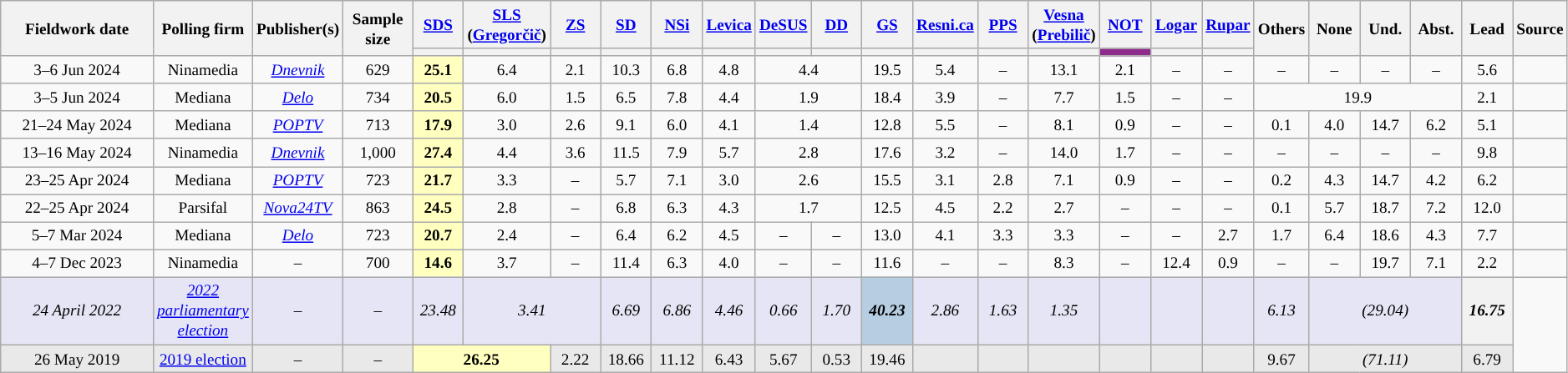<table class="wikitable sortable" style="text-align:center;font-size:80%;line-height:16px">
<tr>
<th rowspan="2" style="width:120px;">Fieldwork date</th>
<th rowspan="2">Polling firm</th>
<th rowspan="2">Publisher(s)</th>
<th rowspan="2" style="width:50px;" class="unsortable">Sample size</th>
<th style="width:35px;" class="unsortable"><a href='#'>SDS</a><br></th>
<th style="width:35px;" class="unsortable"><a href='#'>SLS</a><br>(<a href='#'>Gregorčič</a>)<br></th>
<th style="width:35px;" class="unsortable"><a href='#'>ZS</a><br></th>
<th style="width:35px;" class="unsortable"><a href='#'>SD</a><br></th>
<th style="width:35px;" class="unsortable"><a href='#'>NSi</a><br></th>
<th style="width:35px;" class="unsortable"><a href='#'>Levica</a><br></th>
<th style="width:35px;" class="unsortable"><a href='#'>DeSUS</a><br></th>
<th style="width:35px;" class="unsortable"><a href='#'>DD</a><br></th>
<th style="width:35px;" class="unsortable"><a href='#'>GS</a><br></th>
<th style="width:35px;" class="unsortable"><a href='#'>Resni.ca</a><br></th>
<th style="width:35px;" class="unsortable"><a href='#'>PPS</a><br></th>
<th style="width:35px;" class="unsortable"><a href='#'>Vesna</a><br>(<a href='#'>Prebilič</a>)<br></th>
<th style="width:35px;" class="unsortable"><a href='#'>NOT</a><br></th>
<th style="width:35px;" class="unsortable"><a href='#'>Logar</a><br></th>
<th style="width:35px;" class="unsortable"><a href='#'>Rupar</a><br></th>
<th rowspan="2" style="width:35px;" class="unsortable">Others</th>
<th rowspan="2" style="width:35px;" class="unsortable">None</th>
<th rowspan="2" style="width:35px;" class="unsortable">Und.</th>
<th rowspan="2" style="width:35px;" class="unsortable">Abst.</th>
<th rowspan="2" style="width:35px;" class="unsortable">Lead</th>
<th rowspan="2" class="unsortable">Source</th>
</tr>
<tr>
<th class="unsortable" style="background:"></th>
<th class="unsortable" style="background:"></th>
<th class="unsortable" style="background:"></th>
<th class="unsortable" style="background:"></th>
<th class="unsortable" style="background:"></th>
<th class="unsortable" style="background:"></th>
<th class="unsortable" style="background:"></th>
<th class="unsortable" style="background:"></th>
<th class="unsortable" style="background:"></th>
<th class="unsortable" style="background:"></th>
<th class="unsortable" style="background:"></th>
<th class="unsortable" style="background:"></th>
<th class="unsortable" style="background:#902B8E; width:30px"></th>
<th class="unsortable" style="background:"></th>
<th class="unsortable" style="background:"></th>
</tr>
<tr>
<td data-sort-value="2024-06-06">3–6 Jun 2024</td>
<td>Ninamedia</td>
<td><a href='#'><em>Dnevnik</em></a></td>
<td>629</td>
<td style="background:#FFFFBF;"><strong>25.1</strong></td>
<td>6.4</td>
<td>2.1</td>
<td>10.3</td>
<td>6.8</td>
<td>4.8</td>
<td colspan="2">4.4</td>
<td>19.5</td>
<td>5.4</td>
<td>–</td>
<td>13.1</td>
<td>2.1</td>
<td>–</td>
<td>–</td>
<td>–</td>
<td>–</td>
<td>–</td>
<td>–</td>
<td style="background:">5.6</td>
<td></td>
</tr>
<tr>
<td data-sort-value="2024-06-05">3–5 Jun 2024</td>
<td>Mediana</td>
<td><em><a href='#'>Delo</a></em></td>
<td>734</td>
<td style="background:#FFFFBF;"><strong>20.5</strong><br></td>
<td>6.0<br></td>
<td>1.5<br></td>
<td>6.5<br></td>
<td>7.8<br></td>
<td>4.4<br></td>
<td colspan="2">1.9<br></td>
<td>18.4<br></td>
<td>3.9<br></td>
<td>–</td>
<td>7.7<br></td>
<td>1.5<br></td>
<td>–</td>
<td>–</td>
<td colspan="4">19.9</td>
<td style="background:">2.1</td>
<td></td>
</tr>
<tr>
<td data-sort-value="2024-05-24">21–24 May 2024</td>
<td>Mediana</td>
<td><em><a href='#'>POPTV</a></em></td>
<td>713</td>
<td style="background:#FFFFBF;"><strong>17.9</strong><br></td>
<td>3.0<br></td>
<td>2.6<br></td>
<td>9.1<br></td>
<td>6.0<br></td>
<td>4.1<br></td>
<td colspan="2">1.4<br></td>
<td>12.8<br></td>
<td>5.5<br></td>
<td>–</td>
<td>8.1<br></td>
<td>0.9<br></td>
<td>–</td>
<td>–</td>
<td>0.1<br></td>
<td>4.0</td>
<td>14.7</td>
<td>6.2</td>
<td style="background:">5.1</td>
<td></td>
</tr>
<tr>
<td data-sort-value="2024-05-16">13–16 May 2024</td>
<td>Ninamedia</td>
<td><a href='#'><em>Dnevnik</em></a></td>
<td>1,000</td>
<td style="background:#FFFFBF;"><strong>27.4</strong><br></td>
<td>4.4<br></td>
<td>3.6<br></td>
<td>11.5<br></td>
<td>7.9<br></td>
<td>5.7<br></td>
<td colspan="2">2.8<br></td>
<td>17.6<br></td>
<td>3.2<br></td>
<td>–</td>
<td>14.0<br></td>
<td>1.7<br></td>
<td>–</td>
<td>–</td>
<td>–</td>
<td>–</td>
<td>–</td>
<td>–</td>
<td style="background:">9.8</td>
<td></td>
</tr>
<tr>
<td data-sort-value="2024-04-25">23–25 Apr 2024</td>
<td>Mediana</td>
<td><em><a href='#'>POPTV</a></em></td>
<td>723</td>
<td style="background:#FFFFBF;"><strong>21.7</strong></td>
<td>3.3</td>
<td>–</td>
<td>5.7</td>
<td>7.1</td>
<td>3.0</td>
<td colspan="2">2.6</td>
<td>15.5</td>
<td>3.1</td>
<td>2.8</td>
<td>7.1</td>
<td>0.9</td>
<td>–</td>
<td>–</td>
<td>0.2</td>
<td>4.3</td>
<td>14.7</td>
<td>4.2</td>
<td style="background:">6.2</td>
<td></td>
</tr>
<tr>
<td data-sort-value="2024-04-25">22–25 Apr 2024</td>
<td>Parsifal</td>
<td><em><a href='#'>Nova24TV</a></em></td>
<td>863</td>
<td style="background:#FFFFBF;"><strong>24.5</strong></td>
<td>2.8</td>
<td>–</td>
<td>6.8</td>
<td>6.3</td>
<td>4.3</td>
<td colspan="2">1.7</td>
<td>12.5</td>
<td>4.5</td>
<td>2.2</td>
<td>2.7</td>
<td>–</td>
<td>–</td>
<td>–</td>
<td>0.1</td>
<td>5.7</td>
<td>18.7</td>
<td>7.2</td>
<td style="background:">12.0</td>
<td></td>
</tr>
<tr>
<td data-sort-value="2024-03-07">5–7 Mar 2024</td>
<td>Mediana</td>
<td><em><a href='#'>Delo</a></em></td>
<td>723</td>
<td style="background:#FFFFBF;"><strong>20.7</strong></td>
<td>2.4</td>
<td>–</td>
<td>6.4</td>
<td>6.2</td>
<td>4.5</td>
<td>–</td>
<td>–</td>
<td>13.0</td>
<td>4.1</td>
<td>3.3</td>
<td>3.3</td>
<td>–</td>
<td>–</td>
<td>2.7</td>
<td>1.7</td>
<td>6.4</td>
<td>18.6</td>
<td>4.3</td>
<td style="background:">7.7</td>
<td></td>
</tr>
<tr>
<td data-sort-value="2023-12-07">4–7 Dec 2023</td>
<td>Ninamedia</td>
<td>–</td>
<td>700</td>
<td style="background:#FFFFBF;"><strong>14.6</strong></td>
<td>3.7</td>
<td>–</td>
<td>11.4</td>
<td>6.3</td>
<td>4.0</td>
<td>–</td>
<td>–</td>
<td>11.6</td>
<td>–</td>
<td>–</td>
<td>8.3</td>
<td>–</td>
<td>12.4</td>
<td>0.9</td>
<td>–</td>
<td>–</td>
<td>19.7</td>
<td>7.1</td>
<td style="background:">2.2</td>
<td></td>
</tr>
<tr style="background:#E5E5F5;font-style:italic;">
<td data-sort-value="2022-04-24">24 April 2022</td>
<td><a href='#'>2022 parliamentary election</a></td>
<td>–</td>
<td>–</td>
<td>23.48</td>
<td colspan="2">3.41</td>
<td>6.69</td>
<td>6.86</td>
<td>4.46</td>
<td>0.66</td>
<td>1.70</td>
<td style="background:#b6cee2" color:white;"><strong>40.23</strong></td>
<td>2.86</td>
<td>1.63</td>
<td>1.35</td>
<td></td>
<td></td>
<td></td>
<td>6.13</td>
<td colspan="3"><em>(29.04)</em></td>
<th style="background:">16.75</th>
</tr>
<tr style="background:#E9E9E9;">
<td data-sort-value="2019-05-26">26 May 2019</td>
<td><a href='#'>2019 election</a></td>
<td>–</td>
<td>–</td>
<td colspan=2 style="background:#FFFFBF;"><strong>26.25</strong></td>
<td>2.22</td>
<td>18.66</td>
<td>11.12</td>
<td>6.43</td>
<td>5.67</td>
<td>0.53</td>
<td>19.46</td>
<td></td>
<td></td>
<td></td>
<td></td>
<td></td>
<td></td>
<td>9.67</td>
<td colspan="3"><em>(71.11)</em></td>
<td style="background:">6.79</td>
</tr>
</table>
